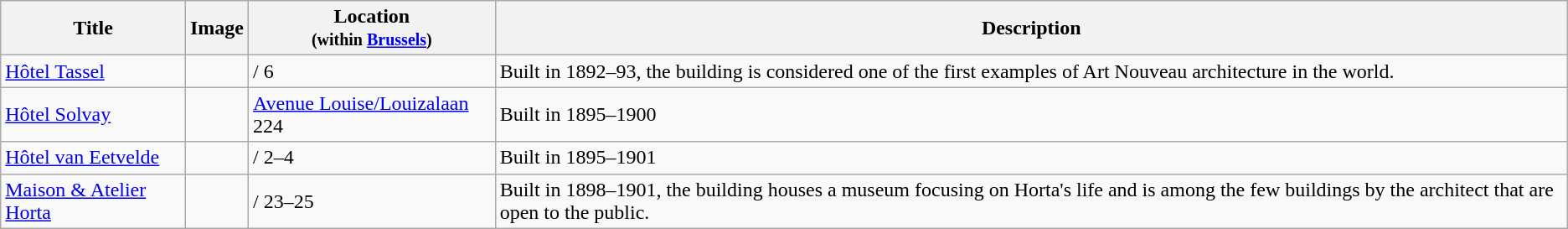<table class="wikitable">
<tr>
<th>Title</th>
<th>Image</th>
<th>Location<br><small>(within <a href='#'>Brussels</a>)</small></th>
<th>Description</th>
</tr>
<tr>
<td><a href='#'>Hôtel Tassel</a></td>
<td></td>
<td>/ 6</td>
<td>Built in 1892–93, the building is considered one of the first examples of Art Nouveau architecture in the world.</td>
</tr>
<tr>
<td><a href='#'>Hôtel Solvay</a></td>
<td></td>
<td><a href='#'>Avenue Louise/Louizalaan</a> 224</td>
<td>Built in 1895–1900</td>
</tr>
<tr>
<td><a href='#'>Hôtel van Eetvelde</a></td>
<td></td>
<td>/ 2–4</td>
<td>Built in 1895–1901</td>
</tr>
<tr>
<td><a href='#'>Maison & Atelier Horta</a></td>
<td></td>
<td>/ 23–25</td>
<td>Built in 1898–1901, the building houses a museum focusing on Horta's life and is among the few buildings by the architect that are open to the public.</td>
</tr>
</table>
